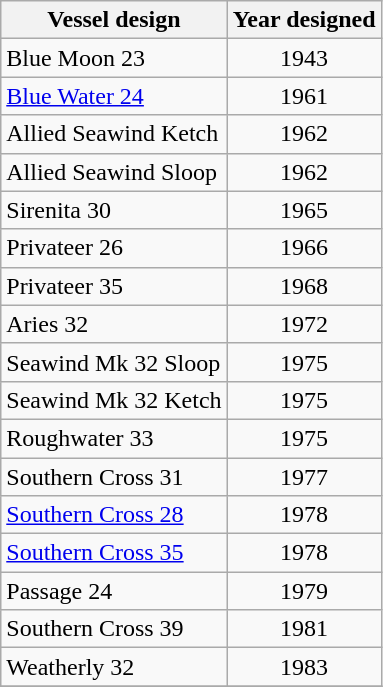<table class="wikitable">
<tr>
<th>Vessel design</th>
<th>Year designed</th>
</tr>
<tr>
<td>Blue Moon 23</td>
<td align="center">1943</td>
</tr>
<tr>
<td><a href='#'>Blue Water 24</a></td>
<td align="center">1961</td>
</tr>
<tr>
<td>Allied Seawind Ketch</td>
<td align="center">1962</td>
</tr>
<tr>
<td>Allied Seawind Sloop</td>
<td align="center">1962</td>
</tr>
<tr>
<td>Sirenita 30</td>
<td align="center">1965</td>
</tr>
<tr>
<td>Privateer 26</td>
<td align="center">1966</td>
</tr>
<tr>
<td>Privateer 35</td>
<td align="center">1968</td>
</tr>
<tr>
<td>Aries 32</td>
<td align="center">1972</td>
</tr>
<tr>
<td>Seawind Mk 32 Sloop</td>
<td align="center">1975</td>
</tr>
<tr>
<td>Seawind Mk 32 Ketch</td>
<td align="center">1975</td>
</tr>
<tr>
<td>Roughwater 33</td>
<td align="center">1975</td>
</tr>
<tr>
<td>Southern Cross 31</td>
<td align="center">1977</td>
</tr>
<tr>
<td><a href='#'>Southern Cross 28</a></td>
<td align="center">1978</td>
</tr>
<tr>
<td><a href='#'>Southern Cross 35</a></td>
<td align="center">1978</td>
</tr>
<tr>
<td>Passage 24</td>
<td align="center">1979</td>
</tr>
<tr>
<td>Southern Cross 39</td>
<td align="center">1981</td>
</tr>
<tr>
<td>Weatherly 32</td>
<td align="center">1983</td>
</tr>
<tr>
</tr>
</table>
